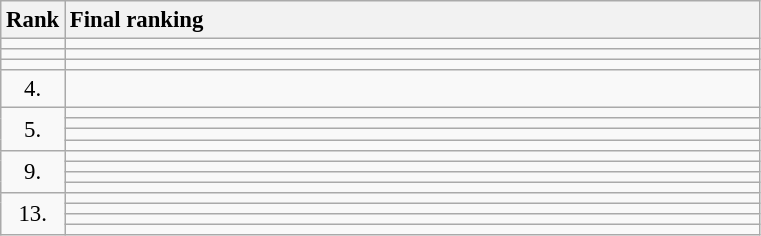<table class="wikitable" style="font-size:95%;">
<tr>
<th>Rank</th>
<th style="text-align: left; width: 30em">Final ranking</th>
</tr>
<tr>
<td align="center"></td>
<td></td>
</tr>
<tr>
<td align="center"></td>
<td></td>
</tr>
<tr>
<td align="center"></td>
<td></td>
</tr>
<tr>
<td align="center">4.</td>
<td></td>
</tr>
<tr>
<td rowspan=4 align="center">5.</td>
<td></td>
</tr>
<tr>
<td></td>
</tr>
<tr>
<td></td>
</tr>
<tr>
<td></td>
</tr>
<tr>
<td rowspan=4 align="center">9.</td>
<td></td>
</tr>
<tr>
<td></td>
</tr>
<tr>
<td></td>
</tr>
<tr>
<td></td>
</tr>
<tr>
<td rowspan=4 align="center">13.</td>
<td></td>
</tr>
<tr>
<td></td>
</tr>
<tr>
<td></td>
</tr>
<tr>
<td></td>
</tr>
</table>
